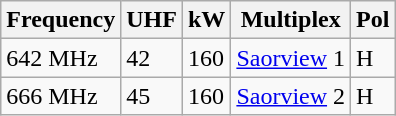<table class="wikitable sortable">
<tr>
<th>Frequency</th>
<th>UHF</th>
<th>kW</th>
<th>Multiplex</th>
<th>Pol</th>
</tr>
<tr>
<td>642 MHz</td>
<td>42</td>
<td>160</td>
<td><a href='#'>Saorview</a> 1</td>
<td>H</td>
</tr>
<tr>
<td>666 MHz</td>
<td>45</td>
<td>160</td>
<td><a href='#'>Saorview</a> 2</td>
<td>H</td>
</tr>
</table>
